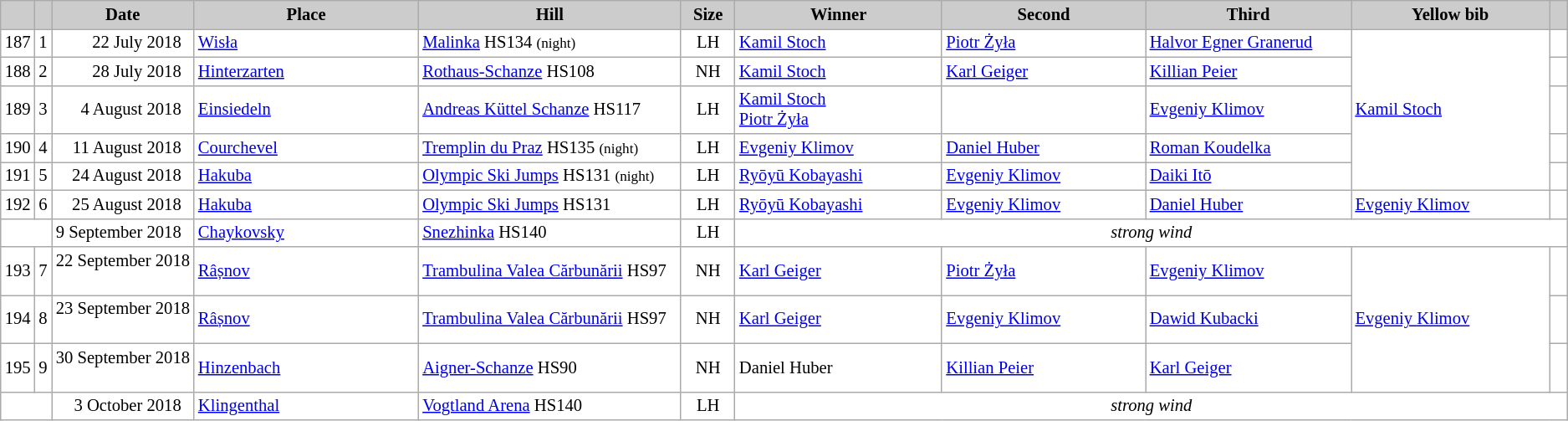<table class="wikitable plainrowheaders" style="background:#fff; font-size:86%; line-height:16px; border:grey solid 1px; border-collapse:collapse;">
<tr style="background:#ccc; text-align:center;">
<th scope="col" style="background:#ccc; width=20 px;"></th>
<th scope="col" style="background:#ccc; width=30 px;"></th>
<th scope="col" style="background:#ccc; width:120px;">Date</th>
<th scope="col" style="background:#ccc; width:200px;">Place</th>
<th scope="col" style="background:#ccc; width:240px;">Hill</th>
<th scope="col" style="background:#ccc; width:40px;">Size</th>
<th scope="col" style="background:#ccc; width:185px;">Winner</th>
<th scope="col" style="background:#ccc; width:185px;">Second</th>
<th scope="col" style="background:#ccc; width:185px;">Third</th>
<th scope="col" style="background:#ccc; width:180px;">Yellow bib</th>
<th scope="col" style="background:#ccc; width:10px;"></th>
</tr>
<tr>
<td align=center>187</td>
<td align=center>1</td>
<td align=right>22 July 2018  </td>
<td> <a href='#'>Wisła</a></td>
<td><a href='#'>Malinka</a> HS134 <small>(night)</small></td>
<td align=center>LH</td>
<td> <a href='#'>Kamil Stoch</a></td>
<td> <a href='#'>Piotr Żyła</a></td>
<td> <a href='#'>Halvor Egner Granerud</a></td>
<td rowspan=5> <a href='#'>Kamil Stoch</a></td>
<td></td>
</tr>
<tr>
<td align=center>188</td>
<td align=center>2</td>
<td align=right>28 July 2018  </td>
<td> <a href='#'>Hinterzarten</a></td>
<td><a href='#'>Rothaus-Schanze</a> HS108</td>
<td align=center>NH</td>
<td> <a href='#'>Kamil Stoch</a></td>
<td> <a href='#'>Karl Geiger</a></td>
<td> <a href='#'>Killian Peier</a></td>
<td></td>
</tr>
<tr>
<td align=center>189</td>
<td align=center>3</td>
<td align=right>4 August 2018  </td>
<td> <a href='#'>Einsiedeln</a></td>
<td><a href='#'>Andreas Küttel Schanze</a> HS117</td>
<td align=center>LH</td>
<td> <a href='#'>Kamil Stoch</a><br> <a href='#'>Piotr Żyła</a></td>
<td></td>
<td> <a href='#'>Evgeniy Klimov</a></td>
<td></td>
</tr>
<tr>
<td align=center>190</td>
<td align=center>4</td>
<td align=right>11 August 2018  </td>
<td> <a href='#'>Courchevel</a></td>
<td><a href='#'>Tremplin du Praz</a> HS135 <small>(night)</small></td>
<td align=center>LH</td>
<td> <a href='#'>Evgeniy Klimov</a></td>
<td> <a href='#'>Daniel Huber</a></td>
<td> <a href='#'>Roman Koudelka</a></td>
<td></td>
</tr>
<tr>
<td align=center>191</td>
<td align=center>5</td>
<td align=right>24 August 2018  </td>
<td> <a href='#'>Hakuba</a></td>
<td><a href='#'>Olympic Ski Jumps</a> HS131 <small>(night)</small></td>
<td align=center>LH</td>
<td> <a href='#'>Ryōyū Kobayashi</a></td>
<td> <a href='#'>Evgeniy Klimov</a></td>
<td> <a href='#'>Daiki Itō</a></td>
<td></td>
</tr>
<tr>
<td align=center>192</td>
<td align=center>6</td>
<td align=right>25 August 2018  </td>
<td> <a href='#'>Hakuba</a></td>
<td><a href='#'>Olympic Ski Jumps</a> HS131</td>
<td align=center>LH</td>
<td> <a href='#'>Ryōyū Kobayashi</a></td>
<td> <a href='#'>Evgeniy Klimov</a></td>
<td> <a href='#'>Daniel Huber</a></td>
<td> <a href='#'>Evgeniy Klimov</a></td>
<td></td>
</tr>
<tr>
<td align=center colspan=2></td>
<td align=right>9 September 2018  </td>
<td> <a href='#'>Chaykovsky</a></td>
<td><a href='#'>Snezhinka</a> HS140</td>
<td align=center>LH</td>
<td align=center colspan=5><em>strong wind</em></td>
</tr>
<tr>
<td align=center>193</td>
<td align=center>7</td>
<td align=right>22 September 2018  </td>
<td> <a href='#'>Râșnov</a></td>
<td><a href='#'>Trambulina Valea Cărbunării</a> HS97</td>
<td align=center>NH</td>
<td> <a href='#'>Karl Geiger</a></td>
<td> <a href='#'>Piotr Żyła</a></td>
<td> <a href='#'>Evgeniy Klimov</a></td>
<td rowspan=3> <a href='#'>Evgeniy Klimov</a></td>
<td></td>
</tr>
<tr>
<td align=center>194</td>
<td align=center>8</td>
<td align=right>23 September 2018  </td>
<td> <a href='#'>Râșnov</a></td>
<td><a href='#'>Trambulina Valea Cărbunării</a> HS97</td>
<td align=center>NH</td>
<td> <a href='#'>Karl Geiger</a></td>
<td> <a href='#'>Evgeniy Klimov</a></td>
<td> <a href='#'>Dawid Kubacki</a></td>
<td></td>
</tr>
<tr>
<td align=center>195</td>
<td align=center>9</td>
<td align=right>30 September 2018  </td>
<td> <a href='#'>Hinzenbach</a></td>
<td><a href='#'>Aigner-Schanze</a> HS90</td>
<td align=center>NH</td>
<td> Daniel Huber</td>
<td> <a href='#'>Killian Peier</a></td>
<td> <a href='#'>Karl Geiger</a></td>
<td></td>
</tr>
<tr>
<td colspan="2" align=center></td>
<td align=right>3 October 2018  </td>
<td> <a href='#'>Klingenthal</a></td>
<td><a href='#'>Vogtland Arena</a> HS140</td>
<td align=center>LH</td>
<td align=center colspan=5><em>strong wind</em></td>
</tr>
</table>
